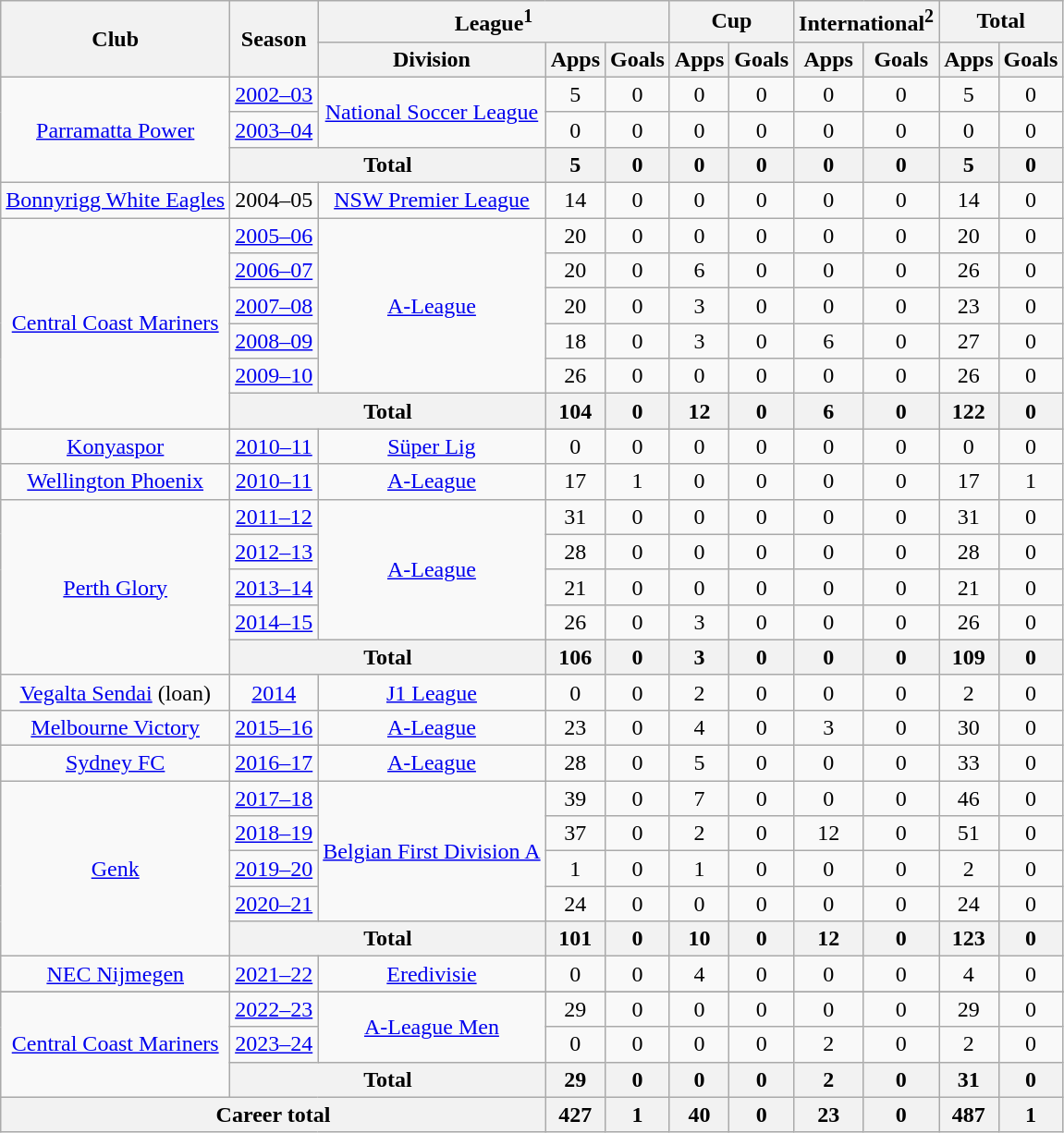<table class="wikitable" style="text-align: center">
<tr>
<th rowspan="2">Club</th>
<th rowspan="2">Season</th>
<th colspan="3">League<sup>1</sup></th>
<th colspan="2">Cup</th>
<th colspan="2">International<sup>2</sup></th>
<th colspan="2">Total</th>
</tr>
<tr>
<th>Division</th>
<th>Apps</th>
<th>Goals</th>
<th>Apps</th>
<th>Goals</th>
<th>Apps</th>
<th>Goals</th>
<th>Apps</th>
<th>Goals</th>
</tr>
<tr>
<td rowspan="3"><a href='#'>Parramatta Power</a></td>
<td><a href='#'>2002–03</a></td>
<td rowspan="2"><a href='#'>National Soccer League</a></td>
<td>5</td>
<td>0</td>
<td>0</td>
<td>0</td>
<td>0</td>
<td>0</td>
<td>5</td>
<td>0</td>
</tr>
<tr>
<td><a href='#'>2003–04</a></td>
<td>0</td>
<td>0</td>
<td>0</td>
<td>0</td>
<td>0</td>
<td>0</td>
<td>0</td>
<td>0</td>
</tr>
<tr>
<th colspan="2">Total</th>
<th>5</th>
<th>0</th>
<th>0</th>
<th>0</th>
<th>0</th>
<th>0</th>
<th>5</th>
<th>0</th>
</tr>
<tr>
<td valign="center"><a href='#'>Bonnyrigg White Eagles</a></td>
<td>2004–05</td>
<td><a href='#'>NSW Premier League</a></td>
<td>14</td>
<td>0</td>
<td>0</td>
<td>0</td>
<td>0</td>
<td>0</td>
<td>14</td>
<td>0</td>
</tr>
<tr>
<td rowspan="6" valign="center"><a href='#'>Central Coast Mariners</a></td>
<td><a href='#'>2005–06</a></td>
<td rowspan="5"><a href='#'>A-League</a></td>
<td>20</td>
<td>0</td>
<td>0</td>
<td>0</td>
<td>0</td>
<td>0</td>
<td>20</td>
<td>0</td>
</tr>
<tr>
<td><a href='#'>2006–07</a></td>
<td>20</td>
<td>0</td>
<td>6</td>
<td>0</td>
<td>0</td>
<td>0</td>
<td>26</td>
<td>0</td>
</tr>
<tr>
<td><a href='#'>2007–08</a></td>
<td>20</td>
<td>0</td>
<td>3</td>
<td>0</td>
<td>0</td>
<td>0</td>
<td>23</td>
<td>0</td>
</tr>
<tr>
<td><a href='#'>2008–09</a></td>
<td>18</td>
<td>0</td>
<td>3</td>
<td>0</td>
<td>6</td>
<td>0</td>
<td>27</td>
<td>0</td>
</tr>
<tr>
<td><a href='#'>2009–10</a></td>
<td>26</td>
<td>0</td>
<td>0</td>
<td>0</td>
<td>0</td>
<td>0</td>
<td>26</td>
<td>0</td>
</tr>
<tr>
<th colspan="2">Total</th>
<th>104</th>
<th>0</th>
<th>12</th>
<th>0</th>
<th>6</th>
<th>0</th>
<th>122</th>
<th>0</th>
</tr>
<tr>
<td valign="center"><a href='#'>Konyaspor</a></td>
<td><a href='#'>2010–11</a></td>
<td><a href='#'>Süper Lig</a></td>
<td>0</td>
<td>0</td>
<td>0</td>
<td>0</td>
<td>0</td>
<td>0</td>
<td>0</td>
<td>0</td>
</tr>
<tr>
<td valign="center"><a href='#'>Wellington Phoenix</a></td>
<td><a href='#'>2010–11</a></td>
<td><a href='#'>A-League</a></td>
<td>17</td>
<td>1</td>
<td>0</td>
<td>0</td>
<td>0</td>
<td>0</td>
<td>17</td>
<td>1</td>
</tr>
<tr>
<td rowspan="5" valign="center"><a href='#'>Perth Glory</a></td>
<td><a href='#'>2011–12</a></td>
<td rowspan="4"><a href='#'>A-League</a></td>
<td>31</td>
<td>0</td>
<td>0</td>
<td>0</td>
<td>0</td>
<td>0</td>
<td>31</td>
<td>0</td>
</tr>
<tr>
<td><a href='#'>2012–13</a></td>
<td>28</td>
<td>0</td>
<td>0</td>
<td>0</td>
<td>0</td>
<td>0</td>
<td>28</td>
<td>0</td>
</tr>
<tr>
<td><a href='#'>2013–14</a></td>
<td>21</td>
<td>0</td>
<td>0</td>
<td>0</td>
<td>0</td>
<td>0</td>
<td>21</td>
<td>0</td>
</tr>
<tr>
<td><a href='#'>2014–15</a></td>
<td>26</td>
<td>0</td>
<td>3</td>
<td>0</td>
<td>0</td>
<td>0</td>
<td>26</td>
<td>0</td>
</tr>
<tr>
<th colspan="2">Total</th>
<th>106</th>
<th>0</th>
<th>3</th>
<th>0</th>
<th>0</th>
<th>0</th>
<th>109</th>
<th>0</th>
</tr>
<tr>
<td valign="center"><a href='#'>Vegalta Sendai</a> (loan)</td>
<td><a href='#'>2014</a></td>
<td><a href='#'>J1 League</a></td>
<td>0</td>
<td>0</td>
<td>2</td>
<td>0</td>
<td>0</td>
<td>0</td>
<td>2</td>
<td>0</td>
</tr>
<tr>
<td><a href='#'>Melbourne Victory</a></td>
<td><a href='#'>2015–16</a></td>
<td><a href='#'>A-League</a></td>
<td>23</td>
<td>0</td>
<td>4</td>
<td>0</td>
<td>3</td>
<td>0</td>
<td>30</td>
<td>0</td>
</tr>
<tr>
<td><a href='#'>Sydney FC</a></td>
<td><a href='#'>2016–17</a></td>
<td><a href='#'>A-League</a></td>
<td>28</td>
<td>0</td>
<td>5</td>
<td>0</td>
<td>0</td>
<td>0</td>
<td>33</td>
<td>0</td>
</tr>
<tr>
<td rowspan="5"><a href='#'>Genk</a></td>
<td><a href='#'>2017–18</a></td>
<td rowspan="4"><a href='#'>Belgian First Division A</a></td>
<td>39</td>
<td>0</td>
<td>7</td>
<td>0</td>
<td>0</td>
<td>0</td>
<td>46</td>
<td>0</td>
</tr>
<tr>
<td><a href='#'>2018–19</a></td>
<td>37</td>
<td>0</td>
<td>2</td>
<td>0</td>
<td>12</td>
<td>0</td>
<td>51</td>
<td>0</td>
</tr>
<tr>
<td><a href='#'>2019–20</a></td>
<td>1</td>
<td>0</td>
<td>1</td>
<td>0</td>
<td>0</td>
<td>0</td>
<td>2</td>
<td>0</td>
</tr>
<tr>
<td><a href='#'>2020–21</a></td>
<td>24</td>
<td>0</td>
<td>0</td>
<td>0</td>
<td>0</td>
<td>0</td>
<td>24</td>
<td>0</td>
</tr>
<tr>
<th colspan="2">Total</th>
<th>101</th>
<th>0</th>
<th>10</th>
<th>0</th>
<th>12</th>
<th>0</th>
<th>123</th>
<th>0</th>
</tr>
<tr>
<td><a href='#'>NEC Nijmegen</a></td>
<td><a href='#'>2021–22</a></td>
<td><a href='#'>Eredivisie</a></td>
<td>0</td>
<td>0</td>
<td>4</td>
<td>0</td>
<td>0</td>
<td>0</td>
<td>4</td>
<td>0</td>
</tr>
<tr>
</tr>
<tr>
<td rowspan=3><a href='#'>Central Coast Mariners</a></td>
<td><a href='#'>2022–23</a></td>
<td rowspan="2"><a href='#'>A-League Men</a></td>
<td>29</td>
<td>0</td>
<td>0</td>
<td>0</td>
<td>0</td>
<td>0</td>
<td>29</td>
<td>0</td>
</tr>
<tr>
<td><a href='#'>2023–24</a></td>
<td>0</td>
<td>0</td>
<td>0</td>
<td>0</td>
<td>2</td>
<td>0</td>
<td>2</td>
<td>0</td>
</tr>
<tr>
<th colspan="2">Total</th>
<th>29</th>
<th>0</th>
<th>0</th>
<th>0</th>
<th>2</th>
<th>0</th>
<th>31</th>
<th>0</th>
</tr>
<tr>
<th colspan="3">Career total</th>
<th>427</th>
<th>1</th>
<th>40</th>
<th>0</th>
<th>23</th>
<th>0</th>
<th>487</th>
<th>1</th>
</tr>
</table>
